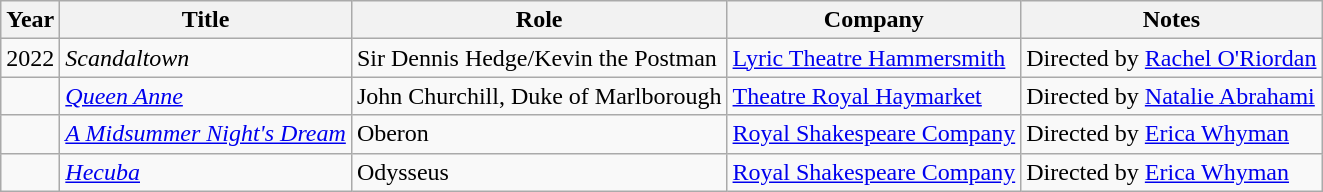<table class="wikitable">
<tr>
<th>Year</th>
<th>Title</th>
<th>Role</th>
<th>Company</th>
<th>Notes</th>
</tr>
<tr>
<td>2022</td>
<td><em>Scandaltown</em></td>
<td>Sir Dennis Hedge/Kevin the Postman</td>
<td><a href='#'>Lyric Theatre Hammersmith</a></td>
<td>Directed by <a href='#'>Rachel O'Riordan</a></td>
</tr>
<tr>
<td></td>
<td><em><a href='#'>Queen Anne</a></em></td>
<td>John Churchill, Duke of Marlborough</td>
<td><a href='#'>Theatre Royal Haymarket</a></td>
<td>Directed by <a href='#'>Natalie Abrahami</a></td>
</tr>
<tr>
<td></td>
<td><em><a href='#'>A Midsummer Night's Dream</a></em></td>
<td>Oberon</td>
<td><a href='#'>Royal Shakespeare Company</a></td>
<td>Directed by <a href='#'>Erica Whyman</a></td>
</tr>
<tr>
<td></td>
<td><em><a href='#'>Hecuba</a></em></td>
<td>Odysseus</td>
<td><a href='#'>Royal Shakespeare Company</a></td>
<td>Directed by <a href='#'>Erica Whyman</a></td>
</tr>
</table>
